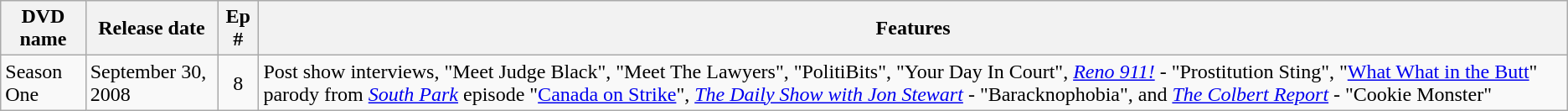<table class="wikitable">
<tr>
<th>DVD name</th>
<th>Release date</th>
<th>Ep #</th>
<th>Features</th>
</tr>
<tr>
<td>Season One</td>
<td>September 30, 2008</td>
<td style="text-align:center;">8</td>
<td>Post show interviews, "Meet Judge Black", "Meet The Lawyers", "PolitiBits", "Your Day In Court",  <em><a href='#'>Reno 911!</a></em> - "Prostitution Sting", "<a href='#'>What What in the Butt</a>" parody from <em><a href='#'>South Park</a></em> episode "<a href='#'>Canada on Strike</a>", <em><a href='#'>The Daily Show with Jon Stewart</a></em> - "Baracknophobia", and <em><a href='#'>The Colbert Report</a></em> - "Cookie Monster"</td>
</tr>
</table>
